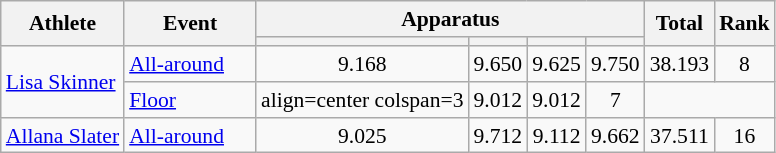<table class="wikitable" style="font-size:90%">
<tr>
<th rowspan=2>Athlete</th>
<th rowspan=2>Event</th>
<th colspan=4>Apparatus</th>
<th rowspan=2>Total</th>
<th rowspan=2>Rank</th>
</tr>
<tr style="font-size:95%">
<th></th>
<th></th>
<th></th>
<th></th>
</tr>
<tr>
<td align=left rowspan=2><a href='#'>Lisa Skinner</a></td>
<td align=left><a href='#'>All-around</a>     </td>
<td align=center>9.168</td>
<td align=center>9.650</td>
<td align=center>9.625</td>
<td align=center>9.750</td>
<td align=center>38.193</td>
<td align=center>8</td>
</tr>
<tr>
<td align=left><a href='#'>Floor</a></td>
<td>align=center colspan=3 </td>
<td align=center>9.012</td>
<td align=center>9.012</td>
<td align=center>7</td>
</tr>
<tr>
<td align=left><a href='#'>Allana Slater</a></td>
<td align=left><a href='#'>All-around</a></td>
<td align=center>9.025</td>
<td align=center>9.712</td>
<td align=center>9.112</td>
<td align=center>9.662</td>
<td align=center>37.511</td>
<td align=center>16</td>
</tr>
</table>
